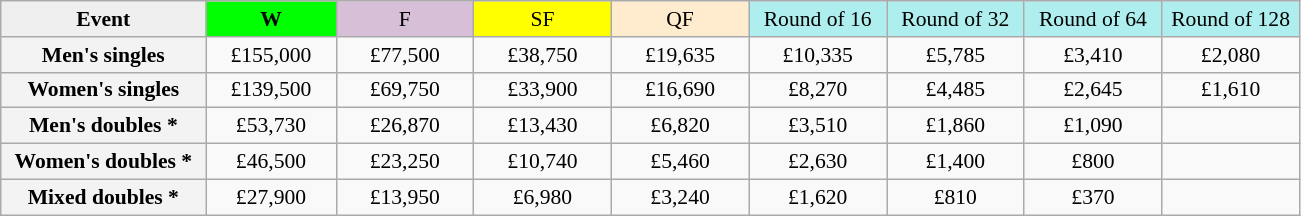<table class=wikitable style=font-size:90%;text-align:center>
<tr>
<td style="width:130px; background:#efefef;"><strong>Event</strong></td>
<td style="width:80px; background:lime;"><strong>W</strong></td>
<td style="width:85px; background:thistle;">F</td>
<td style="width:85px; background:#ff0;">SF</td>
<td style="width:85px; background:#ffebcd;">QF</td>
<td style="width:85px; background:#afeeee;">Round of 16</td>
<td style="width:85px; background:#afeeee;">Round of 32</td>
<td style="width:85px; background:#afeeee;">Round of 64</td>
<td style="width:85px; background:#afeeee;">Round of 128</td>
</tr>
<tr>
<td style="background:#f3f3f3;"><strong>Men's singles</strong></td>
<td>£155,000</td>
<td>£77,500</td>
<td>£38,750</td>
<td>£19,635</td>
<td>£10,335</td>
<td>£5,785</td>
<td>£3,410</td>
<td>£2,080</td>
</tr>
<tr>
<td style="background:#f3f3f3;"><strong>Women's singles</strong></td>
<td>£139,500</td>
<td>£69,750</td>
<td>£33,900</td>
<td>£16,690</td>
<td>£8,270</td>
<td>£4,485</td>
<td>£2,645</td>
<td>£1,610</td>
</tr>
<tr>
<td style="background:#f3f3f3;"><strong>Men's doubles *</strong></td>
<td>£53,730</td>
<td>£26,870</td>
<td>£13,430</td>
<td>£6,820</td>
<td>£3,510</td>
<td>£1,860</td>
<td>£1,090</td>
<td></td>
</tr>
<tr>
<td style="background:#f3f3f3;"><strong>Women's doubles *</strong></td>
<td>£46,500</td>
<td>£23,250</td>
<td>£10,740</td>
<td>£5,460</td>
<td>£2,630</td>
<td>£1,400</td>
<td>£800</td>
<td></td>
</tr>
<tr>
<td style="background:#f3f3f3;"><strong>Mixed doubles *</strong></td>
<td>£27,900</td>
<td>£13,950</td>
<td>£6,980</td>
<td>£3,240</td>
<td>£1,620</td>
<td>£810</td>
<td>£370</td>
<td></td>
</tr>
</table>
